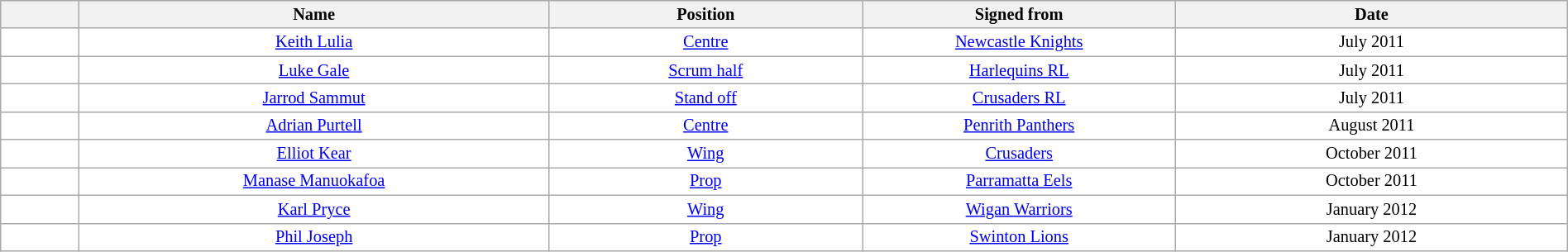<table class="wikitable sortable"  style="width:100%; font-size:85%;">
<tr style="background:#efefef;">
<th width=5%></th>
<th width=30%>Name</th>
<th !width=30%>Position</th>
<th width=20%>Signed from</th>
<th width=25%>Date</th>
</tr>
<tr style="background:#fff;">
<td align=center></td>
<td align=center><a href='#'>Keith Lulia</a></td>
<td align=center><a href='#'>Centre</a></td>
<td align=center><a href='#'>Newcastle Knights</a></td>
<td align=center>July 2011</td>
</tr>
<tr style="background:#fff;">
<td align=center></td>
<td align=center><a href='#'>Luke Gale</a></td>
<td align=center><a href='#'>Scrum half</a></td>
<td align=center><a href='#'>Harlequins RL</a></td>
<td align=center>July 2011</td>
</tr>
<tr style="background:#fff;">
<td align=center></td>
<td align=center><a href='#'>Jarrod Sammut</a></td>
<td align=center><a href='#'>Stand off</a></td>
<td align=center><a href='#'>Crusaders RL</a></td>
<td align=center>July 2011</td>
</tr>
<tr style="background:#fff;">
<td align=center></td>
<td align=center><a href='#'>Adrian Purtell</a></td>
<td align=center><a href='#'>Centre</a></td>
<td align=center><a href='#'>Penrith Panthers</a></td>
<td align=center>August 2011</td>
</tr>
<tr style="background:#fff;">
<td align=center></td>
<td align=center><a href='#'>Elliot Kear</a></td>
<td align=center><a href='#'>Wing</a></td>
<td align=center><a href='#'>Crusaders</a></td>
<td align=center>October 2011</td>
</tr>
<tr style="background:#fff;">
<td align=center></td>
<td align=center><a href='#'>Manase Manuokafoa</a></td>
<td align=center><a href='#'>Prop</a></td>
<td align=center><a href='#'>Parramatta Eels</a></td>
<td align=center>October 2011</td>
</tr>
<tr style="background:#fff;">
<td align=center></td>
<td align=center><a href='#'>Karl Pryce</a></td>
<td align=center><a href='#'>Wing</a></td>
<td align=center><a href='#'>Wigan Warriors</a></td>
<td align=center>January 2012</td>
</tr>
<tr style="background:#fff;">
<td align=center></td>
<td align=center><a href='#'>Phil Joseph</a></td>
<td align=center><a href='#'>Prop</a></td>
<td align=center><a href='#'>Swinton Lions</a></td>
<td align=center>January 2012</td>
</tr>
</table>
